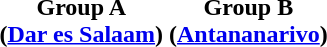<table>
<tr valign=top>
<th align="center">Group A<br>(<a href='#'>Dar es Salaam</a>)</th>
<th align="center">Group B<br>(<a href='#'>Antananarivo</a>)</th>
</tr>
<tr valign=top>
<td align="left"></td>
<td align="left"></td>
</tr>
</table>
